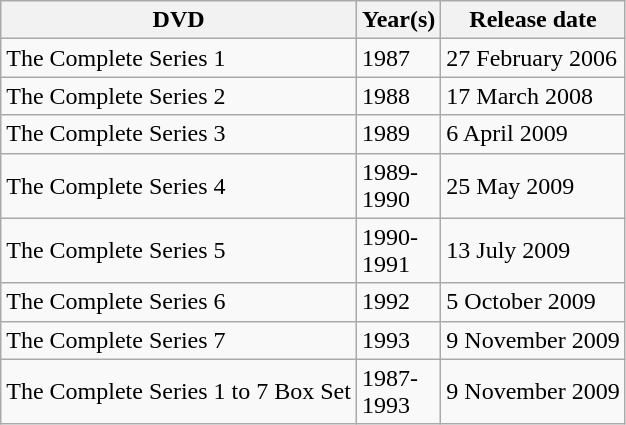<table class="wikitable">
<tr>
<th>DVD</th>
<th>Year(s)</th>
<th>Release date</th>
</tr>
<tr>
<td>The Complete Series 1</td>
<td>1987</td>
<td>27 February  2006</td>
</tr>
<tr>
<td>The Complete Series 2</td>
<td>1988</td>
<td>17 March 2008</td>
</tr>
<tr>
<td>The Complete Series 3</td>
<td>1989</td>
<td>6 April 2009</td>
</tr>
<tr>
<td>The Complete Series 4</td>
<td>1989-<br>1990</td>
<td>25 May 2009</td>
</tr>
<tr>
<td>The Complete Series 5</td>
<td>1990-<br>1991</td>
<td>13 July 2009</td>
</tr>
<tr>
<td>The Complete Series 6</td>
<td>1992</td>
<td>5 October 2009</td>
</tr>
<tr>
<td>The Complete Series 7</td>
<td>1993</td>
<td>9 November 2009</td>
</tr>
<tr>
<td>The Complete Series 1 to 7 Box Set</td>
<td>1987-<br>1993</td>
<td>9 November 2009</td>
</tr>
</table>
